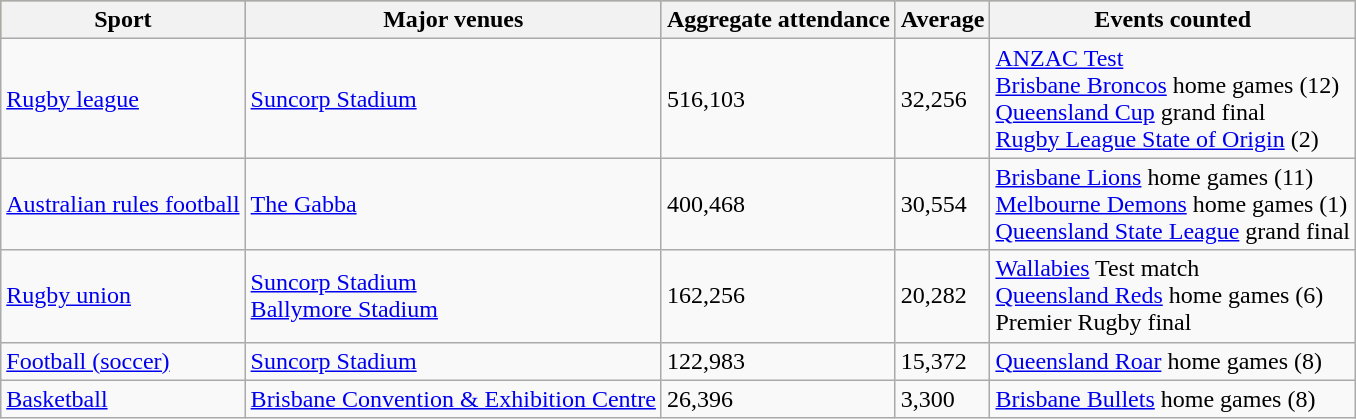<table class="wikitable">
<tr bgcolor=#bdb76b>
<th>Sport</th>
<th>Major venues</th>
<th>Aggregate attendance</th>
<th>Average</th>
<th>Events counted</th>
</tr>
<tr>
<td><a href='#'>Rugby league</a></td>
<td><a href='#'>Suncorp Stadium</a></td>
<td>516,103</td>
<td>32,256</td>
<td><a href='#'>ANZAC Test</a><br><a href='#'>Brisbane Broncos</a> home games (12)<br><a href='#'>Queensland Cup</a> grand final<br><a href='#'>Rugby League State of Origin</a> (2)</td>
</tr>
<tr>
<td><a href='#'>Australian rules football</a></td>
<td><a href='#'>The Gabba</a></td>
<td>400,468</td>
<td>30,554</td>
<td><a href='#'>Brisbane Lions</a> home games (11)<br><a href='#'>Melbourne Demons</a> home games (1)<br><a href='#'>Queensland State League</a> grand final</td>
</tr>
<tr>
<td><a href='#'>Rugby union</a></td>
<td><a href='#'>Suncorp Stadium</a><br><a href='#'>Ballymore Stadium</a></td>
<td>162,256</td>
<td>20,282</td>
<td><a href='#'>Wallabies</a> Test match<br><a href='#'>Queensland Reds</a> home games (6)<br>Premier Rugby final</td>
</tr>
<tr>
<td><a href='#'>Football (soccer)</a></td>
<td><a href='#'>Suncorp Stadium</a></td>
<td>122,983</td>
<td>15,372</td>
<td><a href='#'>Queensland Roar</a> home games (8)</td>
</tr>
<tr>
<td><a href='#'>Basketball</a></td>
<td><a href='#'>Brisbane Convention & Exhibition Centre</a></td>
<td>26,396</td>
<td>3,300</td>
<td><a href='#'>Brisbane Bullets</a> home games (8)</td>
</tr>
</table>
